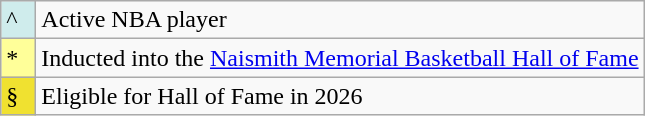<table class="wikitable">
<tr>
<td style="background:#CFECEC; width:1em">^</td>
<td>Active NBA player</td>
</tr>
<tr>
<td style="background:#FFFF99; width:1em">*</td>
<td>Inducted into the <a href='#'>Naismith Memorial Basketball Hall of Fame</a></td>
</tr>
<tr>
<td style="background:#F0E130; width:1em">§</td>
<td>Eligible for Hall of Fame in 2026</td>
</tr>
</table>
